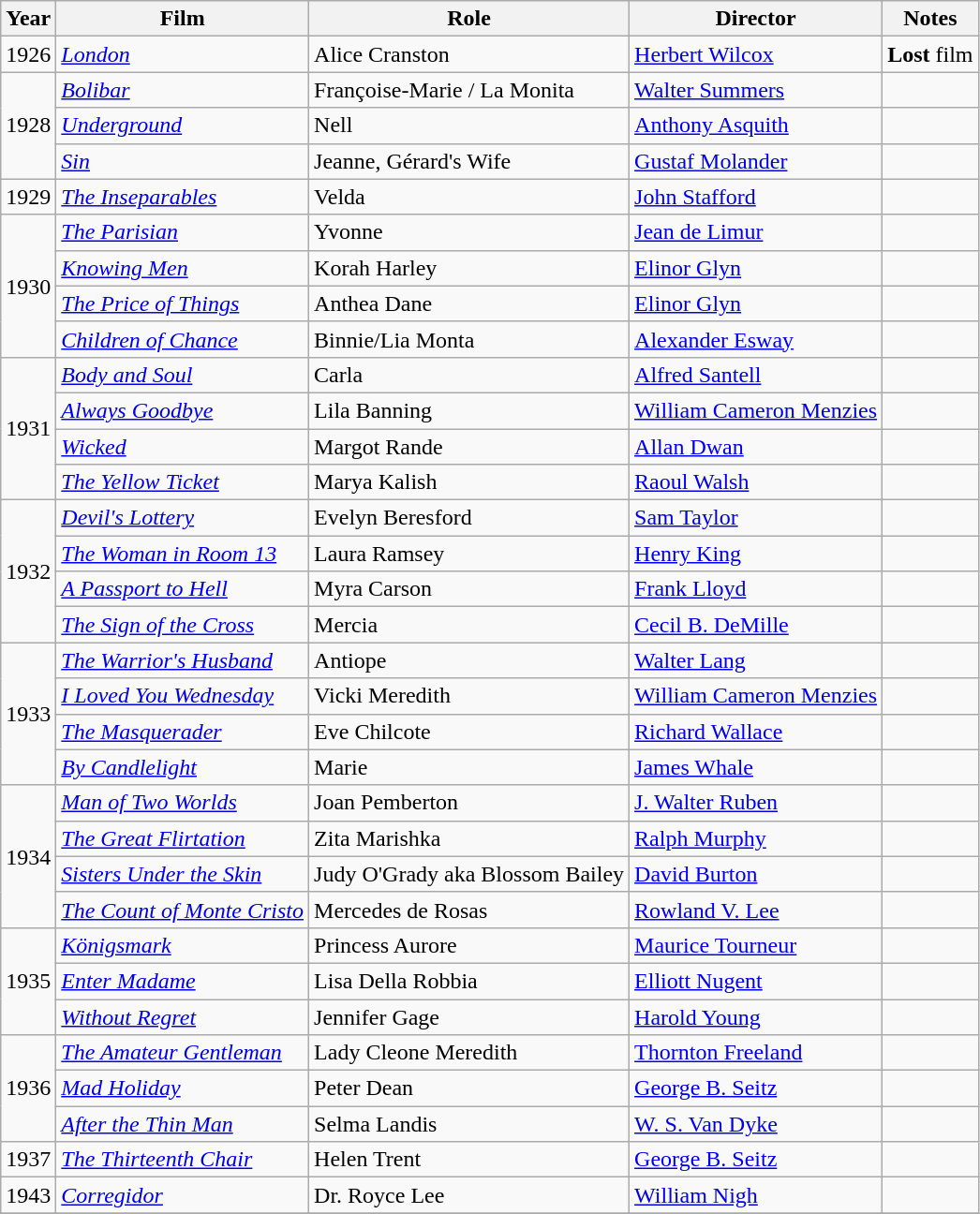<table class="wikitable sortable">
<tr>
<th>Year</th>
<th>Film</th>
<th>Role</th>
<th>Director</th>
<th class="unsortable">Notes</th>
</tr>
<tr>
<td>1926</td>
<td><em><a href='#'>London</a></em></td>
<td>Alice Cranston</td>
<td><a href='#'>Herbert Wilcox</a></td>
<td><strong>Lost</strong> film</td>
</tr>
<tr>
<td rowspan=3>1928</td>
<td><em><a href='#'>Bolibar</a></em></td>
<td>Françoise-Marie / La Monita</td>
<td><a href='#'>Walter Summers</a></td>
<td></td>
</tr>
<tr>
<td><em><a href='#'>Underground</a></em></td>
<td>Nell</td>
<td><a href='#'>Anthony Asquith</a></td>
<td></td>
</tr>
<tr>
<td><em><a href='#'>Sin</a></em></td>
<td>Jeanne, Gérard's Wife</td>
<td><a href='#'>Gustaf Molander</a></td>
<td></td>
</tr>
<tr>
<td>1929</td>
<td><em><a href='#'>The Inseparables</a></em></td>
<td>Velda</td>
<td><a href='#'>John Stafford</a></td>
<td></td>
</tr>
<tr>
<td rowspan=4>1930</td>
<td><em><a href='#'>The Parisian</a></em></td>
<td>Yvonne</td>
<td><a href='#'>Jean de Limur</a></td>
<td></td>
</tr>
<tr>
<td><em><a href='#'>Knowing Men</a></em></td>
<td>Korah Harley</td>
<td><a href='#'>Elinor Glyn</a></td>
<td></td>
</tr>
<tr>
<td><em><a href='#'>The Price of Things</a></em></td>
<td>Anthea Dane</td>
<td><a href='#'>Elinor Glyn</a></td>
<td></td>
</tr>
<tr>
<td><em><a href='#'>Children of Chance</a></em></td>
<td>Binnie/Lia Monta</td>
<td><a href='#'>Alexander Esway</a></td>
<td></td>
</tr>
<tr>
<td rowspan=4>1931</td>
<td><em><a href='#'>Body and Soul</a></em></td>
<td>Carla</td>
<td><a href='#'>Alfred Santell</a></td>
<td></td>
</tr>
<tr>
<td><em><a href='#'>Always Goodbye</a></em></td>
<td>Lila Banning</td>
<td><a href='#'>William Cameron Menzies</a></td>
<td></td>
</tr>
<tr>
<td><em><a href='#'>Wicked</a></em></td>
<td>Margot Rande</td>
<td><a href='#'>Allan Dwan</a></td>
<td></td>
</tr>
<tr>
<td><em><a href='#'>The Yellow Ticket</a></em></td>
<td>Marya Kalish</td>
<td><a href='#'>Raoul Walsh</a></td>
<td></td>
</tr>
<tr>
<td rowspan=4>1932</td>
<td><em><a href='#'>Devil's Lottery</a></em></td>
<td>Evelyn Beresford</td>
<td><a href='#'>Sam Taylor</a></td>
<td></td>
</tr>
<tr>
<td><em><a href='#'>The Woman in Room 13</a></em></td>
<td>Laura Ramsey</td>
<td><a href='#'>Henry King</a></td>
<td></td>
</tr>
<tr>
<td><em><a href='#'>A Passport to Hell</a></em></td>
<td>Myra Carson</td>
<td><a href='#'>Frank Lloyd</a></td>
<td></td>
</tr>
<tr>
<td><em><a href='#'>The Sign of the Cross</a></em></td>
<td>Mercia</td>
<td><a href='#'>Cecil B. DeMille</a></td>
<td></td>
</tr>
<tr>
<td rowspan=4>1933</td>
<td><em><a href='#'>The Warrior's Husband</a></em></td>
<td>Antiope</td>
<td><a href='#'>Walter Lang</a></td>
<td></td>
</tr>
<tr>
<td><em><a href='#'>I Loved You Wednesday</a></em></td>
<td>Vicki Meredith</td>
<td><a href='#'>William Cameron Menzies</a></td>
<td></td>
</tr>
<tr>
<td><em><a href='#'>The Masquerader</a></em></td>
<td>Eve Chilcote</td>
<td><a href='#'>Richard Wallace</a></td>
<td></td>
</tr>
<tr>
<td><em><a href='#'>By Candlelight</a></em></td>
<td>Marie</td>
<td><a href='#'>James Whale</a></td>
<td></td>
</tr>
<tr>
<td rowspan=4>1934</td>
<td><em><a href='#'>Man of Two Worlds</a></em></td>
<td>Joan Pemberton</td>
<td><a href='#'>J. Walter Ruben</a></td>
<td></td>
</tr>
<tr>
<td><em><a href='#'>The Great Flirtation</a></em></td>
<td>Zita Marishka</td>
<td><a href='#'>Ralph Murphy</a></td>
<td></td>
</tr>
<tr>
<td><em><a href='#'>Sisters Under the Skin</a></em></td>
<td>Judy O'Grady aka Blossom Bailey</td>
<td><a href='#'>David Burton</a></td>
<td></td>
</tr>
<tr>
<td><em><a href='#'>The Count of Monte Cristo</a></em></td>
<td>Mercedes de Rosas</td>
<td><a href='#'>Rowland V. Lee</a></td>
<td></td>
</tr>
<tr>
<td rowspan=3>1935</td>
<td><em><a href='#'>Königsmark</a></em></td>
<td>Princess Aurore</td>
<td><a href='#'>Maurice Tourneur</a></td>
<td></td>
</tr>
<tr>
<td><em><a href='#'>Enter Madame</a></em></td>
<td>Lisa Della Robbia</td>
<td><a href='#'>Elliott Nugent</a></td>
<td></td>
</tr>
<tr>
<td><em><a href='#'>Without Regret</a></em></td>
<td>Jennifer Gage</td>
<td><a href='#'>Harold Young</a></td>
<td></td>
</tr>
<tr>
<td rowspan=3>1936</td>
<td><em><a href='#'>The Amateur Gentleman</a></em></td>
<td>Lady Cleone Meredith</td>
<td><a href='#'>Thornton Freeland</a></td>
<td></td>
</tr>
<tr>
<td><em><a href='#'>Mad Holiday</a></em></td>
<td>Peter Dean</td>
<td><a href='#'>George B. Seitz</a></td>
<td></td>
</tr>
<tr>
<td><em><a href='#'>After the Thin Man</a></em></td>
<td>Selma Landis</td>
<td><a href='#'>W. S. Van Dyke</a></td>
<td></td>
</tr>
<tr>
<td>1937</td>
<td><em><a href='#'>The Thirteenth Chair</a></em></td>
<td>Helen Trent</td>
<td><a href='#'>George B. Seitz</a></td>
<td></td>
</tr>
<tr>
<td>1943</td>
<td><em><a href='#'>Corregidor</a></em></td>
<td>Dr. Royce Lee</td>
<td><a href='#'>William Nigh</a></td>
<td></td>
</tr>
<tr>
</tr>
</table>
